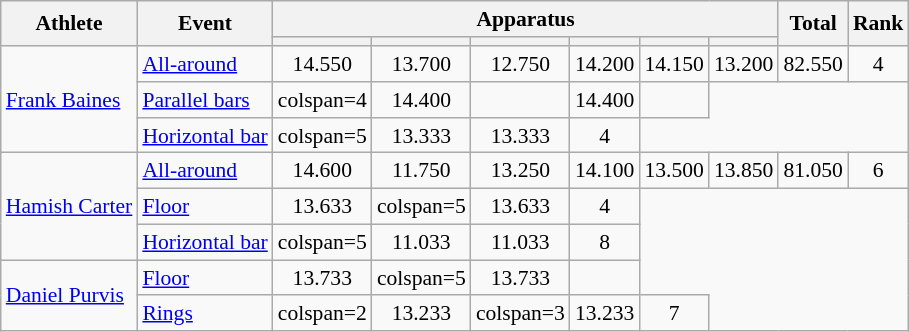<table class="wikitable" style="font-size:90%">
<tr>
<th rowspan=2>Athlete</th>
<th rowspan=2>Event</th>
<th colspan=6>Apparatus</th>
<th rowspan=2>Total</th>
<th rowspan=2>Rank</th>
</tr>
<tr style="font-size:95%">
<th></th>
<th></th>
<th></th>
<th></th>
<th></th>
<th></th>
</tr>
<tr align=center>
<td style="text-align:left;" rowspan="3"><a href='#'>Frank Baines</a></td>
<td align=left><a href='#'>All-around</a></td>
<td>14.550</td>
<td>13.700</td>
<td>12.750</td>
<td>14.200</td>
<td>14.150</td>
<td>13.200</td>
<td>82.550</td>
<td>4</td>
</tr>
<tr align=center>
<td align=left><a href='#'>Parallel bars</a></td>
<td>colspan=4 </td>
<td>14.400</td>
<td></td>
<td>14.400</td>
<td></td>
</tr>
<tr align=center>
<td align=left><a href='#'>Horizontal bar</a></td>
<td>colspan=5 </td>
<td>13.333</td>
<td>13.333</td>
<td>4</td>
</tr>
<tr align=center>
<td style="text-align:left;" rowspan="3"><a href='#'>Hamish Carter</a></td>
<td align=left><a href='#'>All-around</a></td>
<td>14.600</td>
<td>11.750</td>
<td>13.250</td>
<td>14.100</td>
<td>13.500</td>
<td>13.850</td>
<td>81.050</td>
<td>6</td>
</tr>
<tr align=center>
<td align=left><a href='#'>Floor</a></td>
<td>13.633</td>
<td>colspan=5 </td>
<td>13.633</td>
<td>4</td>
</tr>
<tr align=center>
<td align=left><a href='#'>Horizontal bar</a></td>
<td>colspan=5 </td>
<td>11.033</td>
<td>11.033</td>
<td>8</td>
</tr>
<tr align=center>
<td style="text-align:left;" rowspan="2"><a href='#'>Daniel Purvis</a></td>
<td align=left><a href='#'>Floor</a></td>
<td>13.733</td>
<td>colspan=5 </td>
<td>13.733</td>
<td></td>
</tr>
<tr align=center>
<td align=left><a href='#'>Rings</a></td>
<td>colspan=2 </td>
<td>13.233</td>
<td>colspan=3 </td>
<td>13.233</td>
<td>7</td>
</tr>
</table>
